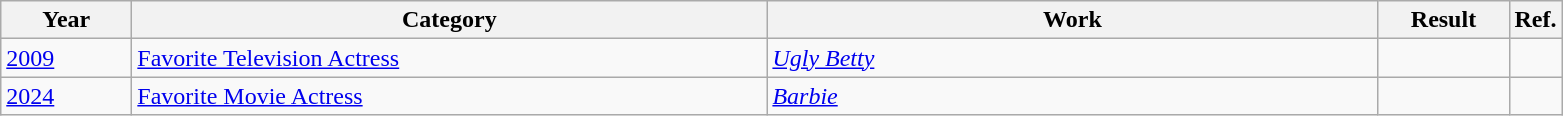<table class=wikitable>
<tr>
<th scope="col" style="width:5em;">Year</th>
<th scope="col" style="width:26em;">Category</th>
<th scope="col" style="width:25em;">Work</th>
<th scope="col" style="width:5em;">Result</th>
<th>Ref.</th>
</tr>
<tr>
<td><a href='#'>2009</a></td>
<td><a href='#'>Favorite Television Actress</a></td>
<td><em><a href='#'>Ugly Betty</a></em></td>
<td></td>
<td></td>
</tr>
<tr>
<td><a href='#'>2024</a></td>
<td><a href='#'>Favorite Movie Actress</a></td>
<td><em><a href='#'>Barbie</a></em></td>
<td></td>
<td></td>
</tr>
</table>
